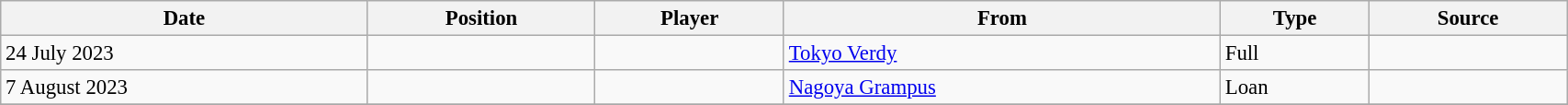<table class="wikitable sortable" style="width:90%; text-align:center; font-size:95%; text-align:left;">
<tr>
<th>Date</th>
<th>Position</th>
<th>Player</th>
<th>From</th>
<th>Type</th>
<th>Source</th>
</tr>
<tr>
<td>24 July 2023</td>
<td></td>
<td></td>
<td> <a href='#'>Tokyo Verdy</a></td>
<td>Full</td>
<td></td>
</tr>
<tr>
<td>7 August 2023</td>
<td></td>
<td></td>
<td> <a href='#'>Nagoya Grampus</a></td>
<td>Loan</td>
<td></td>
</tr>
<tr>
</tr>
</table>
